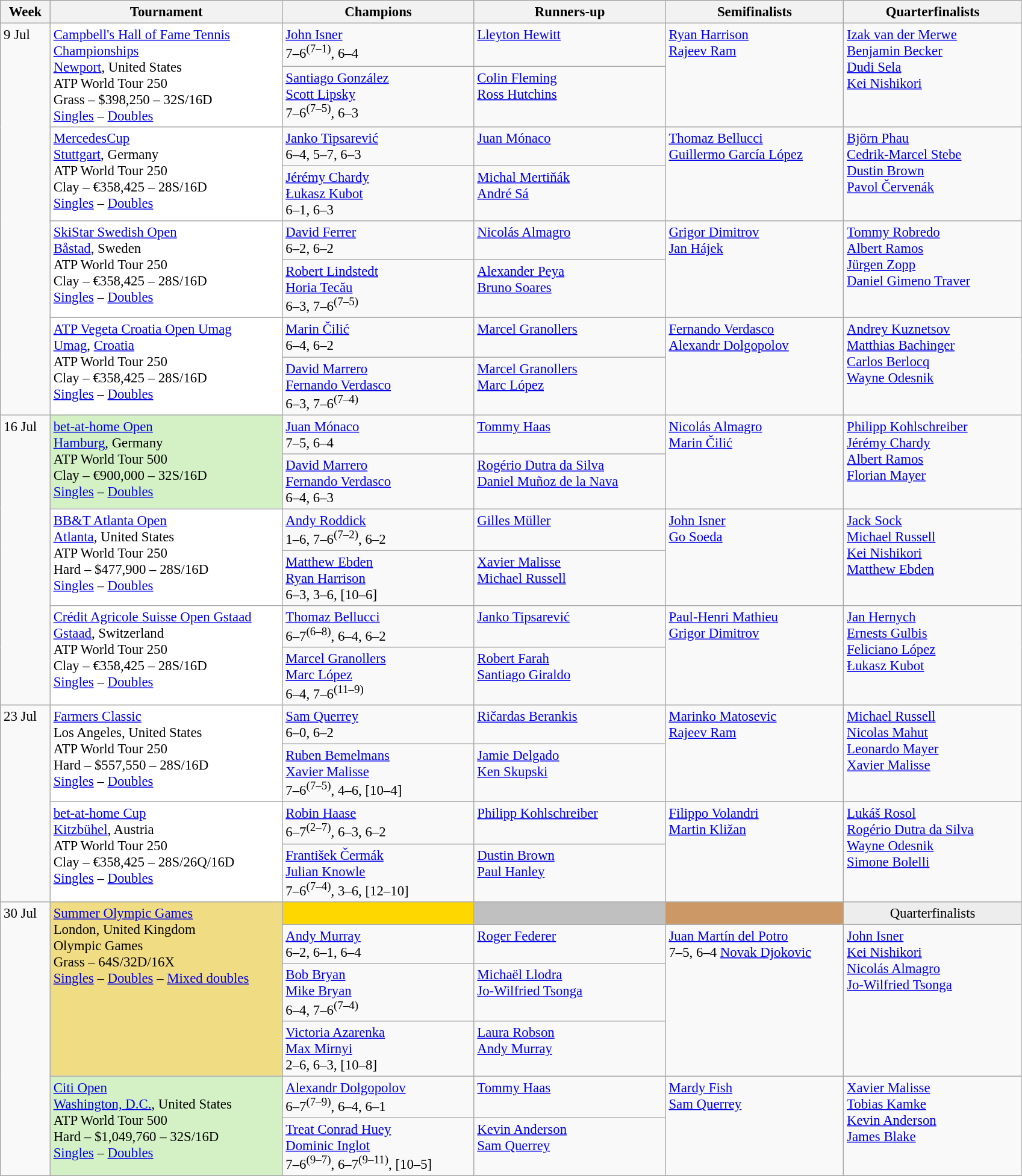<table class=wikitable style=font-size:95%>
<tr>
<th style="width:48px;">Week</th>
<th style="width:250px;">Tournament</th>
<th style="width:205px;">Champions</th>
<th style="width:205px;">Runners-up</th>
<th style="width:190px;">Semifinalists</th>
<th style="width:190px;">Quarterfinalists</th>
</tr>
<tr valign=top>
<td rowspan=8>9 Jul</td>
<td bgcolor=#ffffff rowspan=2><a href='#'>Campbell's Hall of Fame Tennis Championships</a><br> <a href='#'>Newport</a>, United States<br>ATP World Tour 250<br>Grass – $398,250 – 32S/16D<br><a href='#'>Singles</a> – <a href='#'>Doubles</a></td>
<td> <a href='#'>John Isner</a><br>7–6<sup>(7–1)</sup>, 6–4</td>
<td> <a href='#'>Lleyton Hewitt</a></td>
<td rowspan=2> <a href='#'>Ryan Harrison</a> <br>  <a href='#'>Rajeev Ram</a></td>
<td rowspan=2> <a href='#'>Izak van der Merwe</a><br> <a href='#'>Benjamin Becker</a> <br> <a href='#'>Dudi Sela</a><br> <a href='#'>Kei Nishikori</a></td>
</tr>
<tr valign=top>
<td> <a href='#'>Santiago González</a><br> <a href='#'>Scott Lipsky</a><br>7–6<sup>(7–5)</sup>, 6–3</td>
<td> <a href='#'>Colin Fleming</a><br> <a href='#'>Ross Hutchins</a></td>
</tr>
<tr valign=top>
<td bgcolor=#ffffff rowspan=2><a href='#'>MercedesCup</a><br> <a href='#'>Stuttgart</a>, Germany<br>ATP World Tour 250<br>Clay – €358,425 – 28S/16D<br><a href='#'>Singles</a> – <a href='#'>Doubles</a></td>
<td> <a href='#'>Janko Tipsarević</a><br>6–4, 5–7, 6–3</td>
<td> <a href='#'>Juan Mónaco</a></td>
<td rowspan=2> <a href='#'>Thomaz Bellucci</a><br> <a href='#'>Guillermo García López</a></td>
<td rowspan=2> <a href='#'>Björn Phau</a><br> <a href='#'>Cedrik-Marcel Stebe</a><br> <a href='#'>Dustin Brown</a><br> <a href='#'>Pavol Červenák</a></td>
</tr>
<tr valign=top>
<td> <a href='#'>Jérémy Chardy</a><br> <a href='#'>Łukasz Kubot</a><br>6–1, 6–3</td>
<td> <a href='#'>Michal Mertiňák</a><br> <a href='#'>André Sá</a></td>
</tr>
<tr valign=top>
<td bgcolor=#ffffff rowspan=2><a href='#'>SkiStar Swedish Open</a><br> <a href='#'>Båstad</a>, Sweden<br>ATP World Tour 250<br>Clay – €358,425 – 28S/16D<br><a href='#'>Singles</a> – <a href='#'>Doubles</a></td>
<td> <a href='#'>David Ferrer</a><br>6–2, 6–2</td>
<td> <a href='#'>Nicolás Almagro</a></td>
<td rowspan=2> <a href='#'>Grigor Dimitrov</a><br> <a href='#'>Jan Hájek</a></td>
<td rowspan=2> <a href='#'>Tommy Robredo</a><br> <a href='#'>Albert Ramos</a><br> <a href='#'>Jürgen Zopp</a><br> <a href='#'>Daniel Gimeno Traver</a></td>
</tr>
<tr valign=top>
<td> <a href='#'>Robert Lindstedt</a><br> <a href='#'>Horia Tecău</a><br>6–3, 7–6<sup>(7–5)</sup></td>
<td> <a href='#'>Alexander Peya</a><br> <a href='#'>Bruno Soares</a></td>
</tr>
<tr valign=top>
<td bgcolor=#ffffff rowspan=2><a href='#'>ATP Vegeta Croatia Open Umag</a><br> <a href='#'>Umag</a>, <a href='#'>Croatia</a><br>ATP World Tour 250<br>Clay – €358,425 – 28S/16D<br><a href='#'>Singles</a> – <a href='#'>Doubles</a></td>
<td> <a href='#'>Marin Čilić</a><br>6–4, 6–2</td>
<td> <a href='#'>Marcel Granollers</a></td>
<td rowspan=2> <a href='#'>Fernando Verdasco</a> <br>  <a href='#'>Alexandr Dolgopolov</a></td>
<td rowspan=2> <a href='#'>Andrey Kuznetsov</a><br>  <a href='#'>Matthias Bachinger</a><br> <a href='#'>Carlos Berlocq</a><br> <a href='#'>Wayne Odesnik</a></td>
</tr>
<tr valign=top>
<td> <a href='#'>David Marrero</a><br> <a href='#'>Fernando Verdasco</a><br>6–3, 7–6<sup>(7–4)</sup></td>
<td> <a href='#'>Marcel Granollers</a><br> <a href='#'>Marc López</a></td>
</tr>
<tr valign=top>
<td rowspan=6>16 Jul</td>
<td style="background:#d4f1c5;"  rowspan=2><a href='#'>bet-at-home Open</a><br> <a href='#'>Hamburg</a>, Germany<br>ATP World Tour 500<br>Clay – €900,000 – 32S/16D<br><a href='#'>Singles</a> – <a href='#'>Doubles</a></td>
<td> <a href='#'>Juan Mónaco</a><br>7–5, 6–4</td>
<td> <a href='#'>Tommy Haas</a></td>
<td rowspan=2> <a href='#'>Nicolás Almagro</a><br> <a href='#'>Marin Čilić</a></td>
<td rowspan=2> <a href='#'>Philipp Kohlschreiber</a><br> <a href='#'>Jérémy Chardy</a><br> <a href='#'>Albert Ramos</a><br> <a href='#'>Florian Mayer</a></td>
</tr>
<tr valign=top>
<td> <a href='#'>David Marrero</a> <br>  <a href='#'>Fernando Verdasco</a> <br> 6–4, 6–3</td>
<td> <a href='#'>Rogério Dutra da Silva</a> <br>  <a href='#'>Daniel Muñoz de la Nava</a></td>
</tr>
<tr valign=top>
<td bgcolor=#ffffff rowspan=2><a href='#'>BB&T Atlanta Open</a><br> <a href='#'>Atlanta</a>, United States<br>ATP World Tour 250<br>Hard – $477,900 – 28S/16D<br><a href='#'>Singles</a> – <a href='#'>Doubles</a></td>
<td> <a href='#'>Andy Roddick</a> <br> 1–6, 7–6<sup>(7–2)</sup>, 6–2</td>
<td> <a href='#'>Gilles Müller</a></td>
<td rowspan=2> <a href='#'>John Isner</a><br> <a href='#'>Go Soeda</a></td>
<td rowspan=2> <a href='#'>Jack Sock</a><br>  <a href='#'>Michael Russell</a><br> <a href='#'>Kei Nishikori</a><br> <a href='#'>Matthew Ebden</a></td>
</tr>
<tr valign=top>
<td> <a href='#'>Matthew Ebden</a><br> <a href='#'>Ryan Harrison</a><br>6–3, 3–6, [10–6]</td>
<td> <a href='#'>Xavier Malisse</a><br> <a href='#'>Michael Russell</a></td>
</tr>
<tr valign=top>
<td bgcolor=#ffffff rowspan=2><a href='#'>Crédit Agricole Suisse Open Gstaad</a><br> <a href='#'>Gstaad</a>, Switzerland<br>ATP World Tour 250<br>Clay – €358,425 – 28S/16D<br><a href='#'>Singles</a> – <a href='#'>Doubles</a></td>
<td> <a href='#'>Thomaz Bellucci</a><br>6–7<sup>(6–8)</sup>, 6–4, 6–2</td>
<td> <a href='#'>Janko Tipsarević</a></td>
<td rowspan=2> <a href='#'>Paul-Henri Mathieu</a><br> <a href='#'>Grigor Dimitrov</a></td>
<td rowspan=2> <a href='#'>Jan Hernych</a> <br>  <a href='#'>Ernests Gulbis</a><br> <a href='#'>Feliciano López</a><br> <a href='#'>Łukasz Kubot</a></td>
</tr>
<tr valign=top>
<td> <a href='#'>Marcel Granollers</a><br> <a href='#'>Marc López</a><br>6–4, 7–6<sup>(11–9)</sup></td>
<td> <a href='#'>Robert Farah</a><br> <a href='#'>Santiago Giraldo</a></td>
</tr>
<tr valign=top>
<td rowspan=4>23 Jul</td>
<td bgcolor=#ffffff rowspan=2><a href='#'>Farmers Classic</a><br> Los Angeles, United States<br>ATP World Tour 250<br>Hard – $557,550 – 28S/16D<br><a href='#'>Singles</a> – <a href='#'>Doubles</a></td>
<td> <a href='#'>Sam Querrey</a><br>6–0, 6–2</td>
<td> <a href='#'>Ričardas Berankis</a></td>
<td rowspan=2> <a href='#'>Marinko Matosevic</a><br> <a href='#'>Rajeev Ram</a></td>
<td rowspan=2> <a href='#'>Michael Russell</a><br> <a href='#'>Nicolas Mahut</a><br> <a href='#'>Leonardo Mayer</a><br> <a href='#'>Xavier Malisse</a></td>
</tr>
<tr valign=top>
<td> <a href='#'>Ruben Bemelmans</a><br> <a href='#'>Xavier Malisse</a><br>7–6<sup>(7–5)</sup>, 4–6, [10–4]</td>
<td> <a href='#'>Jamie Delgado</a><br> <a href='#'>Ken Skupski</a></td>
</tr>
<tr valign=top>
<td bgcolor=#ffffff rowspan=2><a href='#'>bet-at-home Cup</a><br> <a href='#'>Kitzbühel</a>, Austria<br>ATP World Tour 250<br>Clay – €358,425 – 28S/26Q/16D<br> <a href='#'>Singles</a> – <a href='#'>Doubles</a></td>
<td> <a href='#'>Robin Haase</a><br>6–7<sup>(2–7)</sup>, 6–3, 6–2</td>
<td> <a href='#'>Philipp Kohlschreiber</a></td>
<td rowspan=2> <a href='#'>Filippo Volandri</a> <br>  <a href='#'>Martin Kližan</a></td>
<td rowspan=2> <a href='#'>Lukáš Rosol</a><br> <a href='#'>Rogério Dutra da Silva</a><br> <a href='#'>Wayne Odesnik</a><br> <a href='#'>Simone Bolelli</a></td>
</tr>
<tr valign=top>
<td> <a href='#'>František Čermák</a><br> <a href='#'>Julian Knowle</a><br>7–6<sup>(7–4)</sup>, 3–6, [12–10]</td>
<td> <a href='#'>Dustin Brown</a><br> <a href='#'>Paul Hanley</a></td>
</tr>
<tr valign=top>
<td rowspan=6>30 Jul</td>
<td bgcolor="F0DC82" rowspan=4><a href='#'>Summer Olympic Games</a><br> London, United Kingdom<br>Olympic Games<br>Grass – 64S/32D/16X<br><a href='#'>Singles</a> – <a href='#'>Doubles</a> – <a href='#'>Mixed doubles</a></td>
<td style="background:gold; text-align:center;"></td>
<td style="background:silver; text-align:center;"></td>
<td style="background:#c96; text-align:center;"></td>
<td style="background:#ededed ; text-align:center;">Quarterfinalists</td>
</tr>
<tr valign=top>
<td> <a href='#'>Andy Murray</a><br>6–2, 6–1, 6–4</td>
<td> <a href='#'>Roger Federer</a></td>
<td rowspan="3"> <a href='#'>Juan Martín del Potro</a><br>7–5, 6–4  <a href='#'>Novak Djokovic</a></td>
<td rowspan="3"> <a href='#'>John Isner</a> <br>  <a href='#'>Kei Nishikori</a> <br>  <a href='#'>Nicolás Almagro</a> <br>  <a href='#'>Jo-Wilfried Tsonga</a></td>
</tr>
<tr valign=top>
<td> <a href='#'>Bob Bryan</a><br> <a href='#'>Mike Bryan</a><br>6–4, 7–6<sup>(7–4)</sup></td>
<td> <a href='#'>Michaël Llodra</a><br> <a href='#'>Jo-Wilfried Tsonga</a></td>
</tr>
<tr valign=top>
<td> <a href='#'>Victoria Azarenka</a><br> <a href='#'>Max Mirnyi</a><br>2–6, 6–3, [10–8]</td>
<td> <a href='#'>Laura Robson</a><br> <a href='#'>Andy Murray</a></td>
</tr>
<tr valign=top>
<td style="background:#d4f1c5;"  rowspan=2><a href='#'>Citi Open</a><br> <a href='#'>Washington, D.C.</a>, United States<br>ATP World Tour 500<br>Hard – $1,049,760 – 32S/16D<br><a href='#'>Singles</a> – <a href='#'>Doubles</a></td>
<td> <a href='#'>Alexandr Dolgopolov</a><br>6–7<sup>(7–9)</sup>, 6–4, 6–1</td>
<td> <a href='#'>Tommy Haas</a></td>
<td rowspan=2> <a href='#'>Mardy Fish</a> <br>   <a href='#'>Sam Querrey</a></td>
<td rowspan=2> <a href='#'>Xavier Malisse</a> <br>  <a href='#'>Tobias Kamke</a> <br>  <a href='#'>Kevin Anderson</a> <br>  <a href='#'>James Blake</a></td>
</tr>
<tr valign=top>
<td> <a href='#'>Treat Conrad Huey</a><br> <a href='#'>Dominic Inglot</a><br>7–6<sup>(9–7)</sup>, 6–7<sup>(9–11)</sup>, [10–5]</td>
<td> <a href='#'>Kevin Anderson</a> <br>  <a href='#'>Sam Querrey</a></td>
</tr>
</table>
